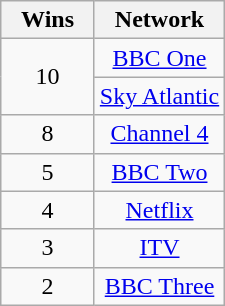<table class="wikitable floatright" style="text-align: center;">
<tr>
<th scope="col" style="width:55px;">Wins</th>
<th scope="col" style="text-align:center;">Network</th>
</tr>
<tr>
<td scope=row rowspan=2 style="text-align:center">10</td>
<td><a href='#'>BBC One</a></td>
</tr>
<tr>
<td><a href='#'>Sky Atlantic</a></td>
</tr>
<tr>
<td scope=row style="text-align:center">8</td>
<td><a href='#'>Channel 4</a></td>
</tr>
<tr>
<td scope=row style="text-align:center">5</td>
<td><a href='#'>BBC Two</a></td>
</tr>
<tr>
<td scope=row style="text-align:center">4</td>
<td><a href='#'>Netflix</a></td>
</tr>
<tr>
<td scope=row style="text-align:center">3</td>
<td><a href='#'>ITV</a></td>
</tr>
<tr>
<td scope=row style="text-align:center">2</td>
<td><a href='#'>BBC Three</a></td>
</tr>
</table>
